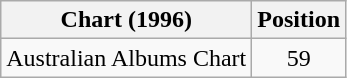<table class="wikitable">
<tr>
<th>Chart (1996)</th>
<th>Position</th>
</tr>
<tr>
<td>Australian Albums Chart</td>
<td style="text-align:center;">59</td>
</tr>
</table>
